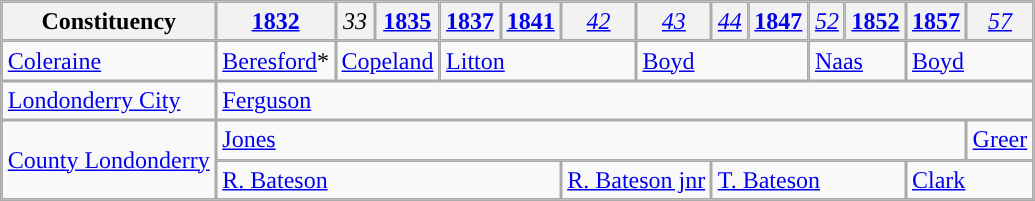<table class="wikitable" style="border-collapse: separate; border-spacing: 0;">
<tr>
<th>Constituency</th>
<th><a href='#'>1832</a></th>
<th style="font-weight: normal;"><em>33</em></th>
<th><a href='#'>1835</a></th>
<th><a href='#'>1837</a></th>
<th><a href='#'>1841</a></th>
<th style="font-weight: normal;"><em><a href='#'>42</a></em></th>
<th style="font-weight: normal;"><em><a href='#'>43</a></em></th>
<th style="font-weight: normal;"><em><a href='#'>44</a></em></th>
<th><a href='#'>1847</a></th>
<th style="font-weight: normal;"><em><a href='#'>52</a></em></th>
<th><a href='#'>1852</a></th>
<th><a href='#'>1857</a></th>
<th style="font-weight: normal;"><em><a href='#'>57</a></em></th>
</tr>
<tr>
<td><a href='#'>Coleraine</a></td>
<td><a href='#'>Beresford</a>*</td>
<td colspan="2"><a href='#'>Copeland</a></td>
<td colspan="3"><a href='#'>Litton</a></td>
<td colspan="3"><a href='#'>Boyd</a></td>
<td colspan="2"><a href='#'>Naas</a></td>
<td colspan="2"><a href='#'>Boyd</a></td>
</tr>
<tr>
<td><a href='#'>Londonderry City</a></td>
<td colspan="13"><a href='#'>Ferguson</a></td>
</tr>
<tr>
<td rowspan="2"><a href='#'>County Londonderry</a></td>
<td colspan="12"><a href='#'>Jones</a></td>
<td><a href='#'>Greer</a></td>
</tr>
<tr>
<td colspan="5"><a href='#'>R. Bateson</a></td>
<td colspan="2"><a href='#'>R. Bateson jnr</a></td>
<td colspan="4"><a href='#'>T. Bateson</a></td>
<td colspan="2"><a href='#'>Clark</a></td>
</tr>
</table>
